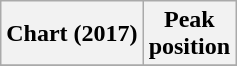<table class="wikitable plainrowheaders" style="text-align:center">
<tr>
<th scope="col">Chart (2017)</th>
<th scope="col">Peak<br> position</th>
</tr>
<tr>
</tr>
</table>
